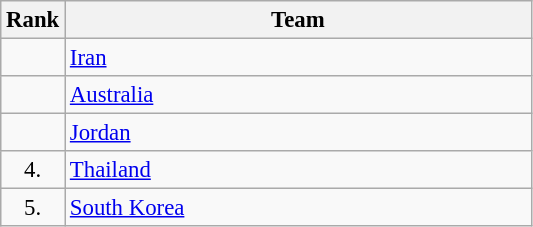<table class="wikitable" style="font-size:95%;">
<tr>
<th>Rank</th>
<th align="left" style="width: 20em">Team</th>
</tr>
<tr>
<td align="center"></td>
<td> <a href='#'>Iran</a></td>
</tr>
<tr>
<td align="center"></td>
<td> <a href='#'>Australia</a></td>
</tr>
<tr>
<td align="center"></td>
<td> <a href='#'>Jordan</a></td>
</tr>
<tr>
<td rowspan=1 align="center">4.</td>
<td> <a href='#'>Thailand</a></td>
</tr>
<tr>
<td rowspan=1 align="center">5.</td>
<td> <a href='#'>South Korea</a></td>
</tr>
</table>
